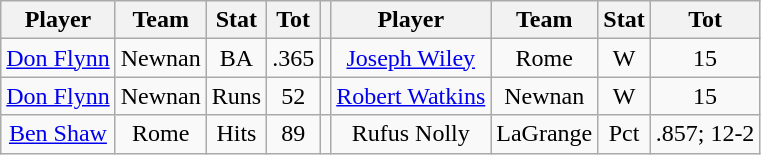<table class="wikitable" style="text-align:center">
<tr>
<th>Player</th>
<th>Team</th>
<th>Stat</th>
<th>Tot</th>
<th></th>
<th>Player</th>
<th>Team</th>
<th>Stat</th>
<th>Tot</th>
</tr>
<tr>
<td><a href='#'>Don Flynn</a></td>
<td>Newnan</td>
<td>BA</td>
<td>.365</td>
<td></td>
<td><a href='#'>Joseph Wiley</a></td>
<td>Rome</td>
<td>W</td>
<td>15</td>
</tr>
<tr>
<td><a href='#'>Don Flynn </a></td>
<td>Newnan</td>
<td>Runs</td>
<td>52</td>
<td></td>
<td><a href='#'>Robert Watkins</a></td>
<td>Newnan</td>
<td>W</td>
<td>15</td>
</tr>
<tr>
<td><a href='#'>Ben Shaw</a></td>
<td>Rome</td>
<td>Hits</td>
<td>89</td>
<td></td>
<td>Rufus Nolly</td>
<td>LaGrange</td>
<td>Pct</td>
<td>.857; 12-2</td>
</tr>
</table>
